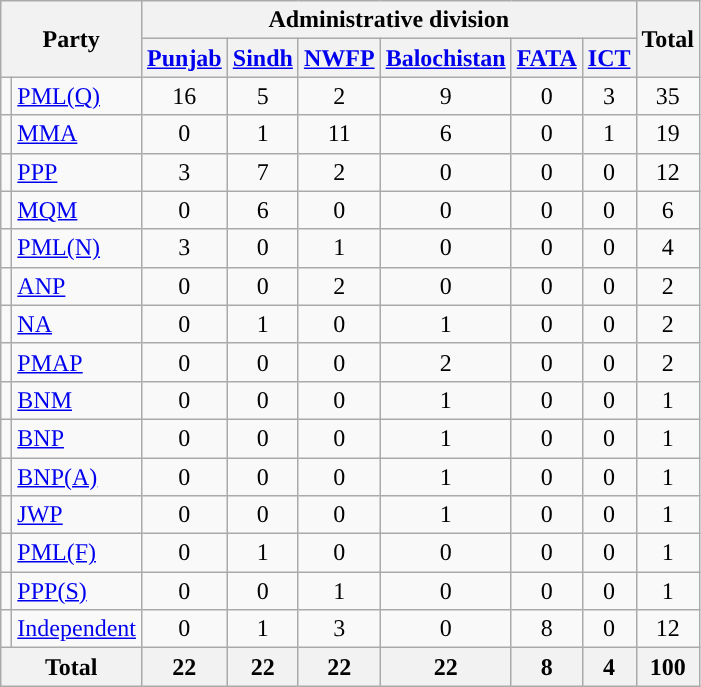<table class="wikitable" style="text-align:center">
<tr>
<th colspan="2" rowspan="2">Party</th>
<th colspan="6">Administrative division</th>
<th rowspan="2">Total</th>
</tr>
<tr>
<th><a href='#'>Punjab</a></th>
<th><a href='#'>Sindh</a></th>
<th><a href='#'>NWFP</a></th>
<th><a href='#'>Balochistan</a></th>
<th><a href='#'>FATA</a></th>
<th><a href='#'>ICT</a></th>
</tr>
<tr>
<td style="background:"></td>
<td style="text-align:left;"><a href='#'>PML(Q)</a></td>
<td>16</td>
<td>5</td>
<td>2</td>
<td>9</td>
<td>0</td>
<td>3</td>
<td>35</td>
</tr>
<tr>
<td style="background:"></td>
<td style="text-align:left;"><a href='#'>MMA</a></td>
<td>0</td>
<td>1</td>
<td>11</td>
<td>6</td>
<td>0</td>
<td>1</td>
<td>19</td>
</tr>
<tr>
<td style="background:"></td>
<td style="text-align:left;"><a href='#'>PPP</a></td>
<td>3</td>
<td>7</td>
<td>2</td>
<td>0</td>
<td>0</td>
<td>0</td>
<td>12</td>
</tr>
<tr>
<td style="background:"></td>
<td style="text-align:left;"><a href='#'>MQM</a></td>
<td>0</td>
<td>6</td>
<td>0</td>
<td>0</td>
<td>0</td>
<td>0</td>
<td>6</td>
</tr>
<tr>
<td style="background:"></td>
<td style="text-align:left;"><a href='#'>PML(N)</a></td>
<td>3</td>
<td>0</td>
<td>1</td>
<td>0</td>
<td>0</td>
<td>0</td>
<td>4</td>
</tr>
<tr>
<td style="background:"></td>
<td style="text-align:left;"><a href='#'>ANP</a></td>
<td>0</td>
<td>0</td>
<td>2</td>
<td>0</td>
<td>0</td>
<td>0</td>
<td>2</td>
</tr>
<tr>
<td style="background:"></td>
<td style="text-align:left;"><a href='#'>NA</a></td>
<td>0</td>
<td>1</td>
<td>0</td>
<td>1</td>
<td>0</td>
<td>0</td>
<td>2</td>
</tr>
<tr>
<td style="background:"></td>
<td style="text-align:left;"><a href='#'>PMAP</a></td>
<td>0</td>
<td>0</td>
<td>0</td>
<td>2</td>
<td>0</td>
<td>0</td>
<td>2</td>
</tr>
<tr>
<td style="background:"></td>
<td style="text-align:left;"><a href='#'>BNM</a></td>
<td>0</td>
<td>0</td>
<td>0</td>
<td>1</td>
<td>0</td>
<td>0</td>
<td>1</td>
</tr>
<tr>
<td style="background:"></td>
<td style="text-align:left;"><a href='#'>BNP</a></td>
<td>0</td>
<td>0</td>
<td>0</td>
<td>1</td>
<td>0</td>
<td>0</td>
<td>1</td>
</tr>
<tr>
<td style="background:"></td>
<td style="text-align:left;"><a href='#'>BNP(A)</a></td>
<td>0</td>
<td>0</td>
<td>0</td>
<td>1</td>
<td>0</td>
<td>0</td>
<td>1</td>
</tr>
<tr>
<td style="background:"></td>
<td style="text-align:left;"><a href='#'>JWP</a></td>
<td>0</td>
<td>0</td>
<td>0</td>
<td>1</td>
<td>0</td>
<td>0</td>
<td>1</td>
</tr>
<tr>
<td style="background:"></td>
<td style="text-align:left;"><a href='#'>PML(F)</a></td>
<td>0</td>
<td>1</td>
<td>0</td>
<td>0</td>
<td>0</td>
<td>0</td>
<td>1</td>
</tr>
<tr>
<td style="background:"></td>
<td style="text-align:left;"><a href='#'>PPP(S)</a></td>
<td>0</td>
<td>0</td>
<td>1</td>
<td>0</td>
<td>0</td>
<td>0</td>
<td>1</td>
</tr>
<tr>
<td style="background:"></td>
<td style="text-align:left;"><a href='#'>Independent</a></td>
<td>0</td>
<td>1</td>
<td>3</td>
<td>0</td>
<td>8</td>
<td>0</td>
<td>12</td>
</tr>
<tr>
<th colspan="2">Total</th>
<th>22</th>
<th>22</th>
<th>22</th>
<th>22</th>
<th>8</th>
<th>4</th>
<th>100</th>
</tr>
</table>
